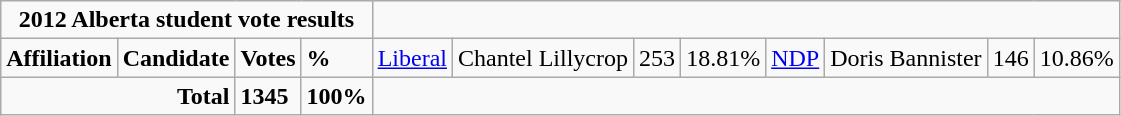<table class="wikitable">
<tr>
<td colspan="5" align=center><strong>2012 Alberta student vote results</strong></td>
</tr>
<tr>
<td colspan="2"><strong>Affiliation</strong></td>
<td><strong>Candidate</strong></td>
<td><strong>Votes</strong></td>
<td><strong>%</strong><br>

</td>
<td><a href='#'>Liberal</a></td>
<td>Chantel Lillycrop</td>
<td>253</td>
<td>18.81%<br></td>
<td><a href='#'>NDP</a></td>
<td>Doris Bannister</td>
<td>146</td>
<td>10.86%</td>
</tr>
<tr>
<td colspan="3" align="right"><strong>Total</strong></td>
<td><strong>1345</strong></td>
<td><strong>100%</strong></td>
</tr>
</table>
